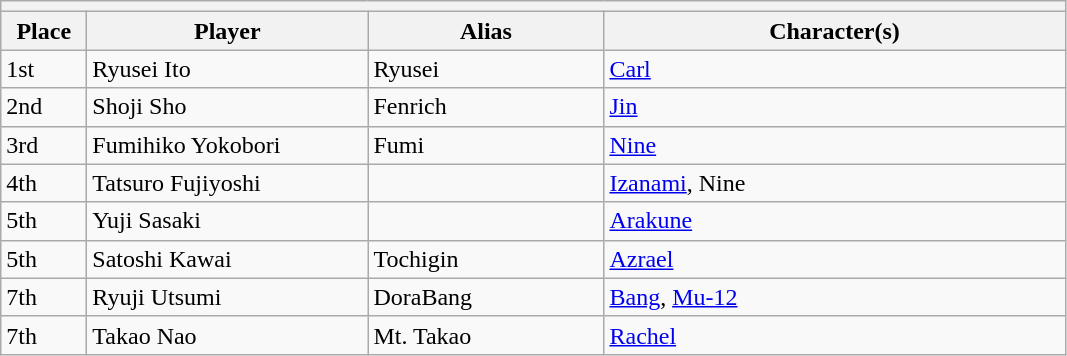<table class="wikitable">
<tr>
<th colspan=5></th>
</tr>
<tr>
<th style="width:50px;">Place</th>
<th style="width:180px;">Player</th>
<th style="width:150px;">Alias</th>
<th style="width:300px;">Character(s)</th>
</tr>
<tr>
<td>1st</td>
<td> Ryusei Ito</td>
<td>Ryusei</td>
<td><a href='#'>Carl</a></td>
</tr>
<tr>
<td>2nd</td>
<td> Shoji Sho</td>
<td>Fenrich</td>
<td><a href='#'>Jin</a></td>
</tr>
<tr>
<td>3rd</td>
<td> Fumihiko Yokobori</td>
<td>Fumi</td>
<td><a href='#'>Nine</a></td>
</tr>
<tr>
<td>4th</td>
<td> Tatsuro Fujiyoshi</td>
<td></td>
<td><a href='#'>Izanami</a>, Nine</td>
</tr>
<tr>
<td>5th</td>
<td> Yuji Sasaki</td>
<td></td>
<td><a href='#'>Arakune</a></td>
</tr>
<tr>
<td>5th</td>
<td> Satoshi Kawai</td>
<td>Tochigin</td>
<td><a href='#'>Azrael</a></td>
</tr>
<tr>
<td>7th</td>
<td> Ryuji Utsumi</td>
<td>DoraBang</td>
<td><a href='#'>Bang</a>, <a href='#'>Mu-12</a></td>
</tr>
<tr>
<td>7th</td>
<td> Takao Nao</td>
<td>Mt. Takao</td>
<td><a href='#'>Rachel</a></td>
</tr>
</table>
